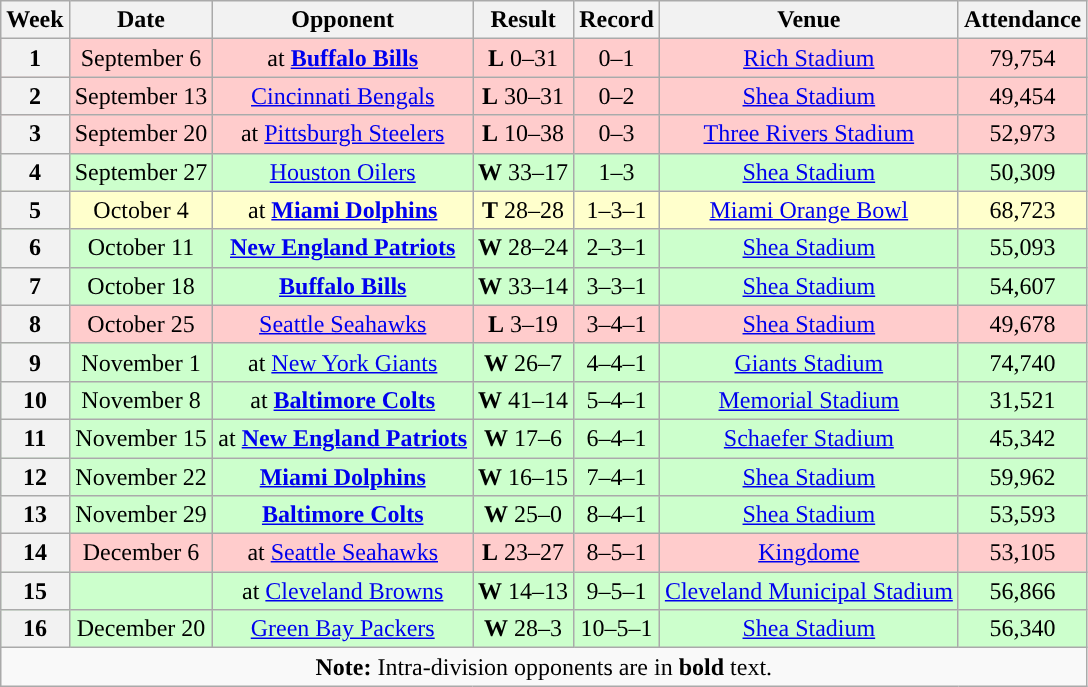<table class="wikitable" style="text-align:center">
<tr>
<th>Week</th>
<th>Date</th>
<th>Opponent</th>
<th>Result</th>
<th>Record</th>
<th>Venue</th>
<th>Attendance</th>
</tr>
<tr style="background:#fcc">
<th>1</th>
<td>September 6</td>
<td>at <strong><a href='#'>Buffalo Bills</a></strong></td>
<td><strong>L</strong> 0–31</td>
<td>0–1</td>
<td><a href='#'>Rich Stadium</a></td>
<td>79,754</td>
</tr>
<tr style="background:#fcc">
<th>2</th>
<td>September 13</td>
<td><a href='#'>Cincinnati Bengals</a></td>
<td><strong>L</strong> 30–31</td>
<td>0–2</td>
<td><a href='#'>Shea Stadium</a></td>
<td>49,454</td>
</tr>
<tr style="background:#fcc">
<th>3</th>
<td>September 20</td>
<td>at <a href='#'>Pittsburgh Steelers</a></td>
<td><strong>L</strong> 10–38</td>
<td>0–3</td>
<td><a href='#'>Three Rivers Stadium</a></td>
<td>52,973</td>
</tr>
<tr style="background:#cfc">
<th>4</th>
<td>September 27</td>
<td><a href='#'>Houston Oilers</a></td>
<td><strong>W</strong> 33–17</td>
<td>1–3</td>
<td><a href='#'>Shea Stadium</a></td>
<td>50,309</td>
</tr>
<tr style="background:#ffc">
<th>5</th>
<td>October 4</td>
<td>at <strong><a href='#'>Miami Dolphins</a></strong></td>
<td><strong>T</strong> 28–28</td>
<td>1–3–1</td>
<td><a href='#'>Miami Orange Bowl</a></td>
<td>68,723</td>
</tr>
<tr style="background:#cfc">
<th>6</th>
<td>October 11</td>
<td><strong><a href='#'>New England Patriots</a></strong></td>
<td><strong>W</strong> 28–24</td>
<td>2–3–1</td>
<td><a href='#'>Shea Stadium</a></td>
<td>55,093</td>
</tr>
<tr style="background:#cfc">
<th>7</th>
<td>October 18</td>
<td><strong><a href='#'>Buffalo Bills</a></strong></td>
<td><strong>W</strong> 33–14</td>
<td>3–3–1</td>
<td><a href='#'>Shea Stadium</a></td>
<td>54,607</td>
</tr>
<tr style="background:#fcc">
<th>8</th>
<td>October 25</td>
<td><a href='#'>Seattle Seahawks</a></td>
<td><strong>L</strong> 3–19</td>
<td>3–4–1</td>
<td><a href='#'>Shea Stadium</a></td>
<td>49,678</td>
</tr>
<tr style="background:#cfc">
<th>9</th>
<td>November 1</td>
<td>at <a href='#'>New York Giants</a></td>
<td><strong>W</strong> 26–7</td>
<td>4–4–1</td>
<td><a href='#'>Giants Stadium</a></td>
<td>74,740</td>
</tr>
<tr style="background:#cfc">
<th>10</th>
<td>November 8</td>
<td>at <strong><a href='#'>Baltimore Colts</a></strong></td>
<td><strong>W</strong> 41–14</td>
<td>5–4–1</td>
<td><a href='#'>Memorial Stadium</a></td>
<td>31,521</td>
</tr>
<tr style="background:#cfc">
<th>11</th>
<td>November 15</td>
<td>at <strong><a href='#'>New England Patriots</a></strong></td>
<td><strong>W</strong> 17–6</td>
<td>6–4–1</td>
<td><a href='#'>Schaefer Stadium</a></td>
<td>45,342</td>
</tr>
<tr style="background:#cfc">
<th>12</th>
<td>November 22</td>
<td><strong><a href='#'>Miami Dolphins</a></strong></td>
<td><strong>W</strong> 16–15</td>
<td>7–4–1</td>
<td><a href='#'>Shea Stadium</a></td>
<td>59,962</td>
</tr>
<tr style="background:#cfc">
<th>13</th>
<td>November 29</td>
<td><strong><a href='#'>Baltimore Colts</a></strong></td>
<td><strong>W</strong> 25–0</td>
<td>8–4–1</td>
<td><a href='#'>Shea Stadium</a></td>
<td>53,593</td>
</tr>
<tr style="background:#fcc">
<th>14</th>
<td>December 6</td>
<td>at <a href='#'>Seattle Seahawks</a></td>
<td><strong>L</strong> 23–27</td>
<td>8–5–1</td>
<td><a href='#'>Kingdome</a></td>
<td>53,105</td>
</tr>
<tr style="background:#cfc">
<th>15</th>
<td></td>
<td>at <a href='#'>Cleveland Browns</a></td>
<td><strong>W</strong> 14–13</td>
<td>9–5–1</td>
<td><a href='#'>Cleveland Municipal Stadium</a></td>
<td>56,866</td>
</tr>
<tr style="background:#cfc">
<th>16</th>
<td>December 20</td>
<td><a href='#'>Green Bay Packers</a></td>
<td><strong>W</strong> 28–3</td>
<td>10–5–1</td>
<td><a href='#'>Shea Stadium</a></td>
<td>56,340</td>
</tr>
<tr>
<td colspan="8"><strong>Note:</strong> Intra-division opponents are in <strong>bold</strong> text.</td>
</tr>
</table>
